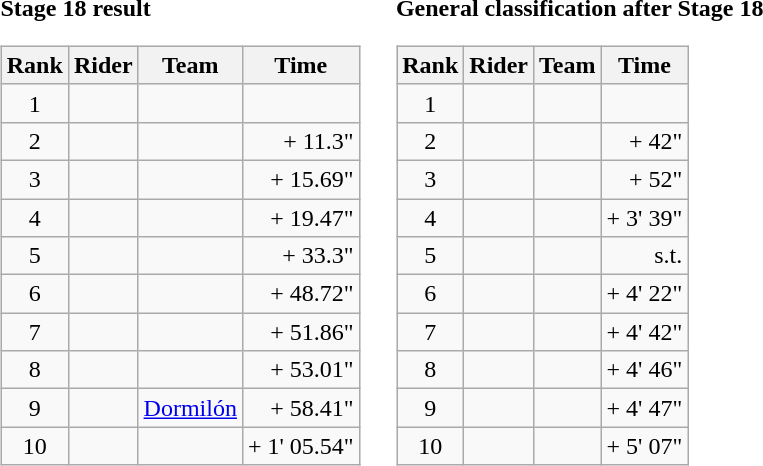<table>
<tr>
<td><strong>Stage 18 result</strong><br><table class="wikitable">
<tr>
<th scope="col">Rank</th>
<th scope="col">Rider</th>
<th scope="col">Team</th>
<th scope="col">Time</th>
</tr>
<tr>
<td style="text-align:center;">1</td>
<td></td>
<td></td>
<td style="text-align:right;"></td>
</tr>
<tr>
<td style="text-align:center;">2</td>
<td></td>
<td></td>
<td style="text-align:right;">+ 11.3"</td>
</tr>
<tr>
<td style="text-align:center;">3</td>
<td></td>
<td></td>
<td style="text-align:right;">+ 15.69"</td>
</tr>
<tr>
<td style="text-align:center;">4</td>
<td></td>
<td></td>
<td style="text-align:right;">+ 19.47"</td>
</tr>
<tr>
<td style="text-align:center;">5</td>
<td></td>
<td></td>
<td style="text-align:right;">+ 33.3"</td>
</tr>
<tr>
<td style="text-align:center;">6</td>
<td></td>
<td></td>
<td style="text-align:right;">+ 48.72"</td>
</tr>
<tr>
<td style="text-align:center;">7</td>
<td></td>
<td></td>
<td style="text-align:right;">+ 51.86"</td>
</tr>
<tr>
<td style="text-align:center;">8</td>
<td></td>
<td></td>
<td style="text-align:right;">+ 53.01"</td>
</tr>
<tr>
<td style="text-align:center;">9</td>
<td></td>
<td><a href='#'>Dormilón</a></td>
<td style="text-align:right;">+ 58.41"</td>
</tr>
<tr>
<td style="text-align:center;">10</td>
<td></td>
<td></td>
<td style="text-align:right;">+ 1' 05.54"</td>
</tr>
</table>
</td>
<td></td>
<td><strong>General classification after Stage 18</strong><br><table class="wikitable">
<tr>
<th scope="col">Rank</th>
<th scope="col">Rider</th>
<th scope="col">Team</th>
<th scope="col">Time</th>
</tr>
<tr>
<td style="text-align:center;">1</td>
<td></td>
<td></td>
<td style="text-align:right;"></td>
</tr>
<tr>
<td style="text-align:center;">2</td>
<td></td>
<td></td>
<td style="text-align:right;">+ 42"</td>
</tr>
<tr>
<td style="text-align:center;">3</td>
<td></td>
<td></td>
<td style="text-align:right;">+ 52"</td>
</tr>
<tr>
<td style="text-align:center;">4</td>
<td></td>
<td></td>
<td style="text-align:right;">+ 3' 39"</td>
</tr>
<tr>
<td style="text-align:center;">5</td>
<td></td>
<td></td>
<td style="text-align:right;">s.t.</td>
</tr>
<tr>
<td style="text-align:center;">6</td>
<td></td>
<td></td>
<td style="text-align:right;">+ 4' 22"</td>
</tr>
<tr>
<td style="text-align:center;">7</td>
<td></td>
<td></td>
<td style="text-align:right;">+ 4' 42"</td>
</tr>
<tr>
<td style="text-align:center;">8</td>
<td></td>
<td></td>
<td style="text-align:right;">+ 4' 46"</td>
</tr>
<tr>
<td style="text-align:center;">9</td>
<td></td>
<td></td>
<td style="text-align:right;">+ 4' 47"</td>
</tr>
<tr>
<td style="text-align:center;">10</td>
<td></td>
<td></td>
<td style="text-align:right;">+ 5' 07"</td>
</tr>
</table>
</td>
</tr>
</table>
